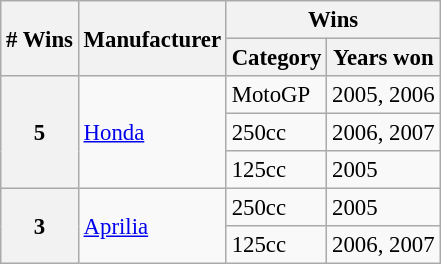<table class="wikitable" style="font-size: 95%;">
<tr>
<th rowspan=2># Wins</th>
<th rowspan=2>Manufacturer</th>
<th colspan=2>Wins</th>
</tr>
<tr>
<th>Category</th>
<th>Years won</th>
</tr>
<tr>
<th rowspan=3>5</th>
<td rowspan=3> <a href='#'>Honda</a></td>
<td>MotoGP</td>
<td>2005, 2006</td>
</tr>
<tr>
<td>250cc</td>
<td>2006, 2007</td>
</tr>
<tr>
<td>125cc</td>
<td>2005</td>
</tr>
<tr>
<th rowspan=2>3</th>
<td rowspan=2> <a href='#'>Aprilia</a></td>
<td>250cc</td>
<td>2005</td>
</tr>
<tr>
<td>125cc</td>
<td>2006, 2007</td>
</tr>
</table>
